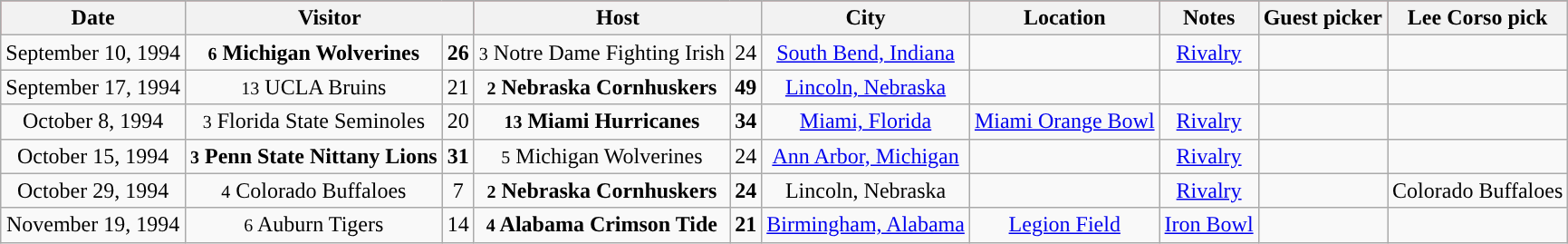<table class="wikitable" style="text-align:center">
<tr style="background:#A32638;"|>
<th>Date</th>
<th colspan=2>Visitor</th>
<th colspan=2>Host</th>
<th>City</th>
<th>Location</th>
<th>Notes</th>
<th>Guest picker</th>
<th>Lee Corso pick</th>
</tr>
<tr>
<td>September 10, 1994</td>
<td><strong><small>6</small> Michigan Wolverines</strong></td>
<td><strong>26</strong></td>
<td><small>3</small> Notre Dame Fighting Irish</td>
<td>24</td>
<td><a href='#'>South Bend, Indiana</a></td>
<td></td>
<td><a href='#'>Rivalry</a></td>
<td></td>
<td></td>
</tr>
<tr>
<td>September 17, 1994</td>
<td><small>13</small> UCLA Bruins</td>
<td>21</td>
<td><strong><small>2</small> Nebraska Cornhuskers</strong></td>
<td><strong>49</strong></td>
<td><a href='#'>Lincoln, Nebraska</a></td>
<td></td>
<td></td>
<td></td>
<td></td>
</tr>
<tr>
<td>October 8, 1994</td>
<td><small>3</small> Florida State Seminoles</td>
<td>20</td>
<td><strong><small>13</small> Miami Hurricanes</strong></td>
<td><strong>34</strong></td>
<td><a href='#'>Miami, Florida</a></td>
<td><a href='#'>Miami Orange Bowl</a></td>
<td><a href='#'>Rivalry</a></td>
<td></td>
<td></td>
</tr>
<tr>
<td>October 15, 1994</td>
<td><strong><small>3</small> Penn State Nittany Lions</strong></td>
<td><strong>31</strong></td>
<td><small>5</small> Michigan Wolverines</td>
<td>24</td>
<td><a href='#'>Ann Arbor, Michigan</a></td>
<td></td>
<td><a href='#'>Rivalry</a></td>
<td></td>
<td></td>
</tr>
<tr>
<td>October 29, 1994</td>
<td><small>4</small> Colorado Buffaloes</td>
<td>7</td>
<td><strong><small>2</small> Nebraska Cornhuskers</strong></td>
<td><strong>24</strong></td>
<td>Lincoln, Nebraska</td>
<td></td>
<td><a href='#'>Rivalry</a></td>
<td></td>
<td>Colorado Buffaloes</td>
</tr>
<tr>
<td>November 19, 1994</td>
<td><small>6</small> Auburn Tigers</td>
<td>14</td>
<td><strong><small>4</small> Alabama Crimson Tide</strong></td>
<td><strong>21</strong></td>
<td><a href='#'>Birmingham, Alabama</a></td>
<td><a href='#'>Legion Field</a></td>
<td><a href='#'>Iron Bowl</a></td>
<td></td>
<td></td>
</tr>
</table>
